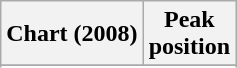<table class="wikitable sortable">
<tr>
<th>Chart (2008)</th>
<th>Peak<br>position</th>
</tr>
<tr>
</tr>
<tr>
</tr>
</table>
